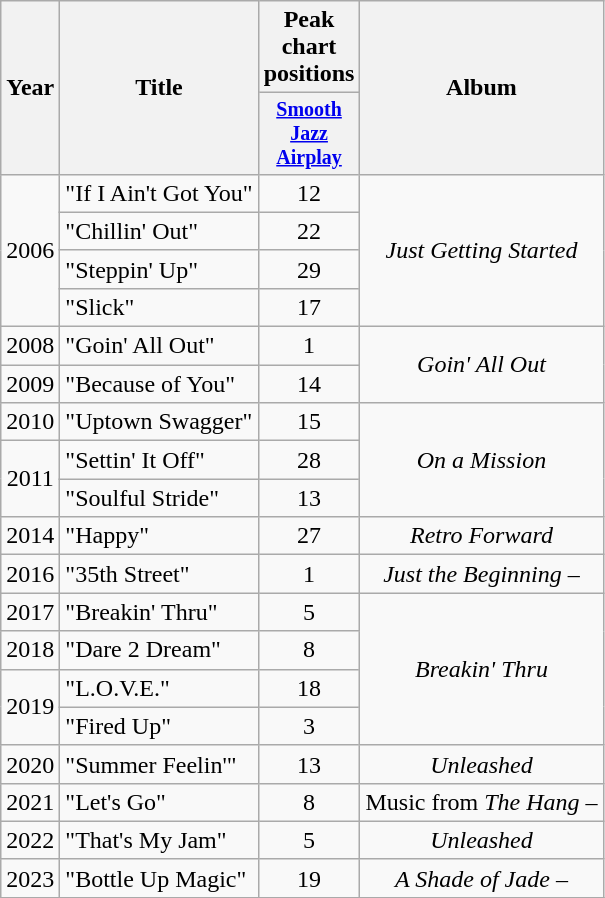<table class="wikitable" style="text-align:center";>
<tr>
<th rowspan="2">Year</th>
<th rowspan="2">Title</th>
<th colspan="1">Peak chart positions</th>
<th rowspan="2">Album</th>
</tr>
<tr style="font-size:smaller;">
<th style="width:50px;"><a href='#'>Smooth Jazz<br>Airplay</a><br></th>
</tr>
<tr>
<td rowspan="4">2006</td>
<td align="left">"If I Ain't Got You"</td>
<td>12</td>
<td rowspan="4"><em>Just Getting Started</em></td>
</tr>
<tr>
<td align="left">"Chillin' Out"</td>
<td>22</td>
</tr>
<tr>
<td align="left">"Steppin' Up"</td>
<td>29</td>
</tr>
<tr>
<td align="left">"Slick"</td>
<td>17</td>
</tr>
<tr>
<td>2008</td>
<td align="left">"Goin' All Out"</td>
<td>1</td>
<td rowspan="2"><em>Goin' All Out</em></td>
</tr>
<tr>
<td>2009</td>
<td align="left">"Because of You"</td>
<td>14</td>
</tr>
<tr>
<td>2010</td>
<td align="left">"Uptown Swagger"</td>
<td>15</td>
<td rowspan="3"><em>On a Mission</em></td>
</tr>
<tr>
<td rowspan="2">2011</td>
<td align="left">"Settin' It Off"</td>
<td>28</td>
</tr>
<tr>
<td align="left">"Soulful Stride"</td>
<td>13</td>
</tr>
<tr>
<td>2014</td>
<td align="left">"Happy"</td>
<td>27</td>
<td rowspan="1"><em>Retro Forward</em></td>
</tr>
<tr>
<td>2016</td>
<td align="left">"35th Street" <br></td>
<td>1</td>
<td rowspan="1"><em>Just the Beginning</em> – </td>
</tr>
<tr>
<td>2017</td>
<td align="left">"Breakin' Thru"</td>
<td>5</td>
<td rowspan="4"><em>Breakin' Thru</em></td>
</tr>
<tr>
<td>2018</td>
<td align="left">"Dare 2 Dream"</td>
<td>8</td>
</tr>
<tr>
<td rowspan="2">2019</td>
<td align="left">"L.O.V.E." <br></td>
<td>18</td>
</tr>
<tr>
<td align="left">"Fired Up" <br></td>
<td>3</td>
</tr>
<tr>
<td>2020</td>
<td align="left">"Summer Feelin'" <br></td>
<td>13</td>
<td rowspan="1"><em>Unleashed</em></td>
</tr>
<tr>
<td>2021</td>
<td align="left">"Let's Go" <br></td>
<td>8</td>
<td rowspan="1">Music from <em>The Hang</em> – </td>
</tr>
<tr>
<td>2022</td>
<td align="left">"That's My Jam" <br></td>
<td>5</td>
<td rowspan="1"><em>Unleashed</em></td>
</tr>
<tr>
<td>2023</td>
<td align="left">"Bottle Up Magic" <br></td>
<td>19</td>
<td><em>A Shade of Jade</em> – </td>
</tr>
<tr>
</tr>
</table>
